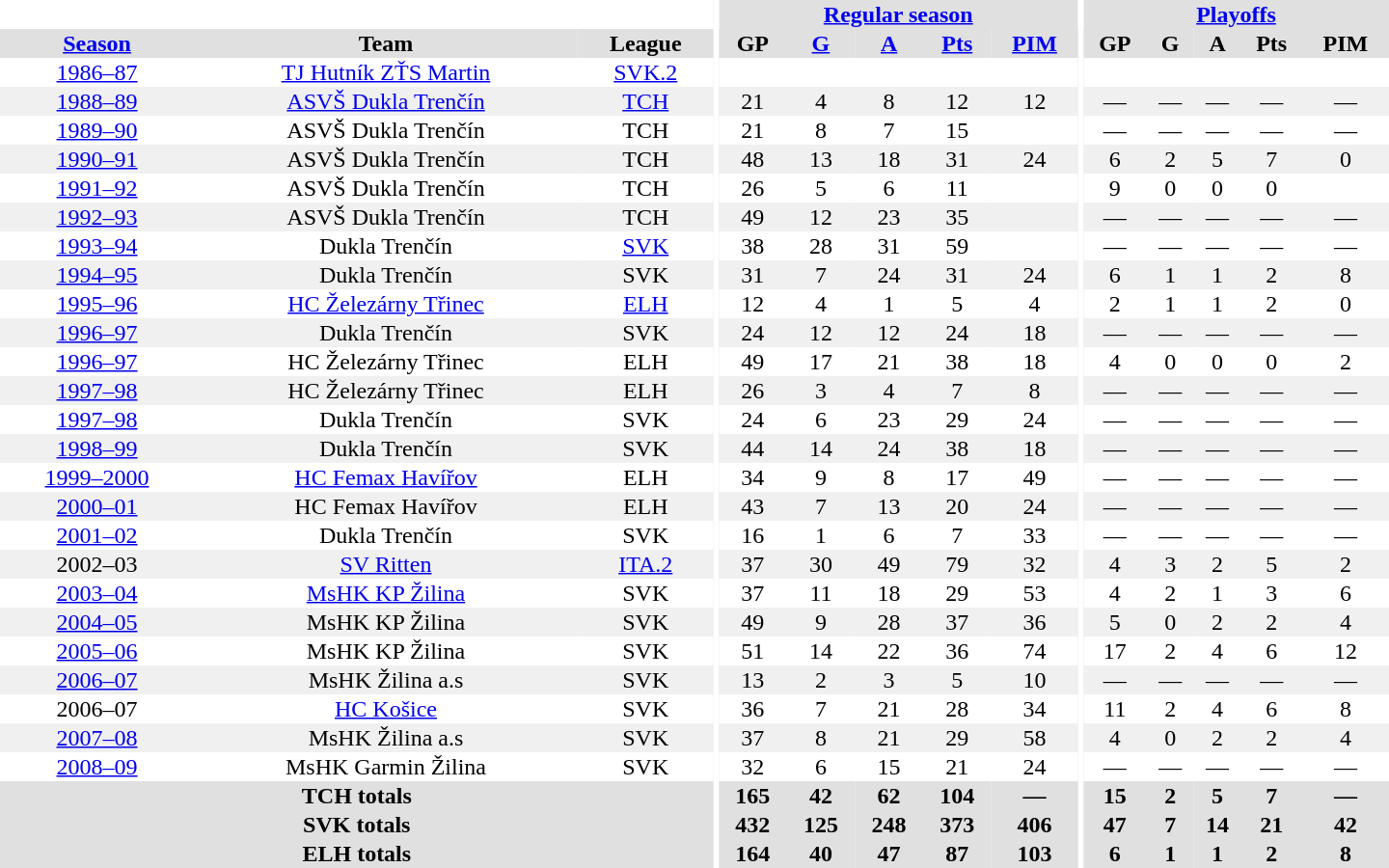<table border="0" cellpadding="1" cellspacing="0" style="text-align:center; width:60em">
<tr bgcolor="#e0e0e0">
<th colspan="3" bgcolor="#ffffff"></th>
<th rowspan="99" bgcolor="#ffffff"></th>
<th colspan="5"><a href='#'>Regular season</a></th>
<th rowspan="99" bgcolor="#ffffff"></th>
<th colspan="5"><a href='#'>Playoffs</a></th>
</tr>
<tr bgcolor="#e0e0e0">
<th><a href='#'>Season</a></th>
<th>Team</th>
<th>League</th>
<th>GP</th>
<th><a href='#'>G</a></th>
<th><a href='#'>A</a></th>
<th><a href='#'>Pts</a></th>
<th><a href='#'>PIM</a></th>
<th>GP</th>
<th>G</th>
<th>A</th>
<th>Pts</th>
<th>PIM</th>
</tr>
<tr>
<td><a href='#'>1986–87</a></td>
<td><a href='#'>TJ Hutník ZŤS Martin</a></td>
<td><a href='#'>SVK.2</a></td>
<td></td>
<td></td>
<td></td>
<td></td>
<td></td>
<td></td>
<td></td>
<td></td>
<td></td>
<td></td>
</tr>
<tr bgcolor="#f0f0f0">
<td><a href='#'>1988–89</a></td>
<td><a href='#'>ASVŠ Dukla Trenčín</a></td>
<td><a href='#'>TCH</a></td>
<td>21</td>
<td>4</td>
<td>8</td>
<td>12</td>
<td>12</td>
<td>—</td>
<td>—</td>
<td>—</td>
<td>—</td>
<td>—</td>
</tr>
<tr>
<td><a href='#'>1989–90</a></td>
<td>ASVŠ Dukla Trenčín</td>
<td>TCH</td>
<td>21</td>
<td>8</td>
<td>7</td>
<td>15</td>
<td></td>
<td>—</td>
<td>—</td>
<td>—</td>
<td>—</td>
<td>—</td>
</tr>
<tr bgcolor="#f0f0f0">
<td><a href='#'>1990–91</a></td>
<td>ASVŠ Dukla Trenčín</td>
<td>TCH</td>
<td>48</td>
<td>13</td>
<td>18</td>
<td>31</td>
<td>24</td>
<td>6</td>
<td>2</td>
<td>5</td>
<td>7</td>
<td>0</td>
</tr>
<tr>
<td><a href='#'>1991–92</a></td>
<td>ASVŠ Dukla Trenčín</td>
<td>TCH</td>
<td>26</td>
<td>5</td>
<td>6</td>
<td>11</td>
<td></td>
<td>9</td>
<td>0</td>
<td>0</td>
<td>0</td>
<td></td>
</tr>
<tr bgcolor="#f0f0f0">
<td><a href='#'>1992–93</a></td>
<td>ASVŠ Dukla Trenčín</td>
<td>TCH</td>
<td>49</td>
<td>12</td>
<td>23</td>
<td>35</td>
<td></td>
<td>—</td>
<td>—</td>
<td>—</td>
<td>—</td>
<td>—</td>
</tr>
<tr>
<td><a href='#'>1993–94</a></td>
<td>Dukla Trenčín</td>
<td><a href='#'>SVK</a></td>
<td>38</td>
<td>28</td>
<td>31</td>
<td>59</td>
<td></td>
<td>—</td>
<td>—</td>
<td>—</td>
<td>—</td>
<td>—</td>
</tr>
<tr bgcolor="#f0f0f0">
<td><a href='#'>1994–95</a></td>
<td>Dukla Trenčín</td>
<td>SVK</td>
<td>31</td>
<td>7</td>
<td>24</td>
<td>31</td>
<td>24</td>
<td>6</td>
<td>1</td>
<td>1</td>
<td>2</td>
<td>8</td>
</tr>
<tr>
<td><a href='#'>1995–96</a></td>
<td><a href='#'>HC Železárny Třinec</a></td>
<td><a href='#'>ELH</a></td>
<td>12</td>
<td>4</td>
<td>1</td>
<td>5</td>
<td>4</td>
<td>2</td>
<td>1</td>
<td>1</td>
<td>2</td>
<td>0</td>
</tr>
<tr bgcolor="#f0f0f0">
<td><a href='#'>1996–97</a></td>
<td>Dukla Trenčín</td>
<td>SVK</td>
<td>24</td>
<td>12</td>
<td>12</td>
<td>24</td>
<td>18</td>
<td>—</td>
<td>—</td>
<td>—</td>
<td>—</td>
<td>—</td>
</tr>
<tr>
<td><a href='#'>1996–97</a></td>
<td>HC Železárny Třinec</td>
<td>ELH</td>
<td>49</td>
<td>17</td>
<td>21</td>
<td>38</td>
<td>18</td>
<td>4</td>
<td>0</td>
<td>0</td>
<td>0</td>
<td>2</td>
</tr>
<tr bgcolor="#f0f0f0">
<td><a href='#'>1997–98</a></td>
<td>HC Železárny Třinec</td>
<td>ELH</td>
<td>26</td>
<td>3</td>
<td>4</td>
<td>7</td>
<td>8</td>
<td>—</td>
<td>—</td>
<td>—</td>
<td>—</td>
<td>—</td>
</tr>
<tr>
<td><a href='#'>1997–98</a></td>
<td>Dukla Trenčín</td>
<td>SVK</td>
<td>24</td>
<td>6</td>
<td>23</td>
<td>29</td>
<td>24</td>
<td>—</td>
<td>—</td>
<td>—</td>
<td>—</td>
<td>—</td>
</tr>
<tr bgcolor="#f0f0f0">
<td><a href='#'>1998–99</a></td>
<td>Dukla Trenčín</td>
<td>SVK</td>
<td>44</td>
<td>14</td>
<td>24</td>
<td>38</td>
<td>18</td>
<td>—</td>
<td>—</td>
<td>—</td>
<td>—</td>
<td>—</td>
</tr>
<tr>
<td><a href='#'>1999–2000</a></td>
<td><a href='#'>HC Femax Havířov</a></td>
<td>ELH</td>
<td>34</td>
<td>9</td>
<td>8</td>
<td>17</td>
<td>49</td>
<td>—</td>
<td>—</td>
<td>—</td>
<td>—</td>
<td>—</td>
</tr>
<tr bgcolor="#f0f0f0">
<td><a href='#'>2000–01</a></td>
<td>HC Femax Havířov</td>
<td>ELH</td>
<td>43</td>
<td>7</td>
<td>13</td>
<td>20</td>
<td>24</td>
<td>—</td>
<td>—</td>
<td>—</td>
<td>—</td>
<td>—</td>
</tr>
<tr>
<td><a href='#'>2001–02</a></td>
<td>Dukla Trenčín</td>
<td>SVK</td>
<td>16</td>
<td>1</td>
<td>6</td>
<td>7</td>
<td>33</td>
<td>—</td>
<td>—</td>
<td>—</td>
<td>—</td>
<td>—</td>
</tr>
<tr bgcolor="#f0f0f0">
<td>2002–03</td>
<td><a href='#'>SV Ritten</a></td>
<td><a href='#'>ITA.2</a></td>
<td>37</td>
<td>30</td>
<td>49</td>
<td>79</td>
<td>32</td>
<td>4</td>
<td>3</td>
<td>2</td>
<td>5</td>
<td>2</td>
</tr>
<tr>
<td><a href='#'>2003–04</a></td>
<td><a href='#'>MsHK KP Žilina</a></td>
<td>SVK</td>
<td>37</td>
<td>11</td>
<td>18</td>
<td>29</td>
<td>53</td>
<td>4</td>
<td>2</td>
<td>1</td>
<td>3</td>
<td>6</td>
</tr>
<tr bgcolor="#f0f0f0">
<td><a href='#'>2004–05</a></td>
<td>MsHK KP Žilina</td>
<td>SVK</td>
<td>49</td>
<td>9</td>
<td>28</td>
<td>37</td>
<td>36</td>
<td>5</td>
<td>0</td>
<td>2</td>
<td>2</td>
<td>4</td>
</tr>
<tr>
<td><a href='#'>2005–06</a></td>
<td>MsHK KP Žilina</td>
<td>SVK</td>
<td>51</td>
<td>14</td>
<td>22</td>
<td>36</td>
<td>74</td>
<td>17</td>
<td>2</td>
<td>4</td>
<td>6</td>
<td>12</td>
</tr>
<tr bgcolor="#f0f0f0">
<td><a href='#'>2006–07</a></td>
<td>MsHK Žilina a.s</td>
<td>SVK</td>
<td>13</td>
<td>2</td>
<td>3</td>
<td>5</td>
<td>10</td>
<td>—</td>
<td>—</td>
<td>—</td>
<td>—</td>
<td>—</td>
</tr>
<tr>
<td>2006–07</td>
<td><a href='#'>HC Košice</a></td>
<td>SVK</td>
<td>36</td>
<td>7</td>
<td>21</td>
<td>28</td>
<td>34</td>
<td>11</td>
<td>2</td>
<td>4</td>
<td>6</td>
<td>8</td>
</tr>
<tr bgcolor="#f0f0f0">
<td><a href='#'>2007–08</a></td>
<td>MsHK Žilina a.s</td>
<td>SVK</td>
<td>37</td>
<td>8</td>
<td>21</td>
<td>29</td>
<td>58</td>
<td>4</td>
<td>0</td>
<td>2</td>
<td>2</td>
<td>4</td>
</tr>
<tr>
<td><a href='#'>2008–09</a></td>
<td>MsHK Garmin Žilina</td>
<td>SVK</td>
<td>32</td>
<td>6</td>
<td>15</td>
<td>21</td>
<td>24</td>
<td>—</td>
<td>—</td>
<td>—</td>
<td>—</td>
<td>—</td>
</tr>
<tr bgcolor="#e0e0e0">
<th colspan="3">TCH totals</th>
<th>165</th>
<th>42</th>
<th>62</th>
<th>104</th>
<th>—</th>
<th>15</th>
<th>2</th>
<th>5</th>
<th>7</th>
<th>—</th>
</tr>
<tr bgcolor="#e0e0e0">
<th colspan="3">SVK totals</th>
<th>432</th>
<th>125</th>
<th>248</th>
<th>373</th>
<th>406</th>
<th>47</th>
<th>7</th>
<th>14</th>
<th>21</th>
<th>42</th>
</tr>
<tr bgcolor="#e0e0e0">
<th colspan="3">ELH totals</th>
<th>164</th>
<th>40</th>
<th>47</th>
<th>87</th>
<th>103</th>
<th>6</th>
<th>1</th>
<th>1</th>
<th>2</th>
<th>8</th>
</tr>
</table>
